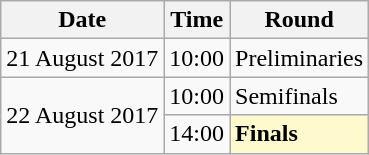<table class="wikitable">
<tr>
<th>Date</th>
<th>Time</th>
<th>Round</th>
</tr>
<tr>
<td>21 August 2017</td>
<td>10:00</td>
<td>Preliminaries</td>
</tr>
<tr>
<td rowspan="2">22 August 2017</td>
<td>10:00</td>
<td>Semifinals</td>
</tr>
<tr>
<td>14:00</td>
<td style="background:lemonchiffon;"><strong>Finals</strong></td>
</tr>
</table>
